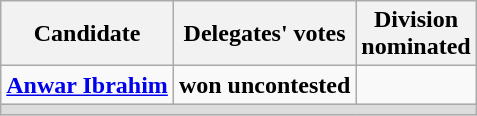<table class=wikitable>
<tr>
<th>Candidate</th>
<th>Delegates' votes</th>
<th>Division<br>nominated</th>
</tr>
<tr>
<td><strong><a href='#'>Anwar Ibrahim</a></strong></td>
<td align=center><strong>won uncontested</strong></td>
<td align=center><strong></strong></td>
</tr>
<tr>
<td colspan=3 bgcolor=dcdcdc></td>
</tr>
</table>
